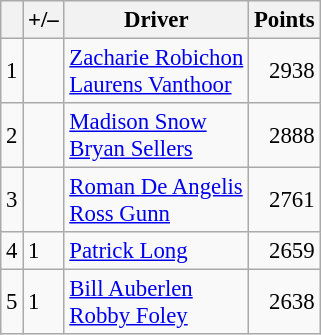<table class="wikitable" style="font-size: 95%;">
<tr>
<th scope="col"></th>
<th scope="col">+/–</th>
<th scope="col">Driver</th>
<th scope="col">Points</th>
</tr>
<tr>
<td align=center>1</td>
<td align="left"></td>
<td> <a href='#'>Zacharie Robichon</a><br> <a href='#'>Laurens Vanthoor</a></td>
<td align=right>2938</td>
</tr>
<tr>
<td align=center>2</td>
<td align="left"></td>
<td> <a href='#'>Madison Snow</a><br> <a href='#'>Bryan Sellers</a></td>
<td align=right>2888</td>
</tr>
<tr>
<td align=center>3</td>
<td align="left"></td>
<td> <a href='#'>Roman De Angelis</a><br> <a href='#'>Ross Gunn</a></td>
<td align=right>2761</td>
</tr>
<tr>
<td align=center>4</td>
<td align="left"> 1</td>
<td> <a href='#'>Patrick Long</a></td>
<td align=right>2659</td>
</tr>
<tr>
<td align=center>5</td>
<td align="left"> 1</td>
<td> <a href='#'>Bill Auberlen</a><br> <a href='#'>Robby Foley</a></td>
<td align=right>2638</td>
</tr>
</table>
